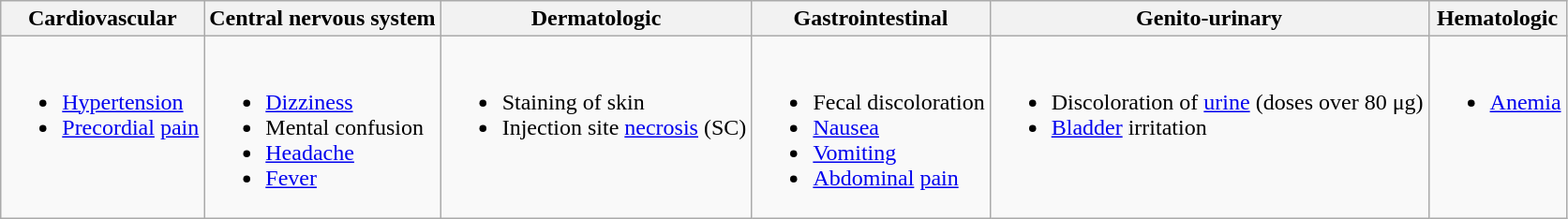<table class="wikitable">
<tr>
<th>Cardiovascular</th>
<th>Central nervous system</th>
<th>Dermatologic</th>
<th>Gastrointestinal</th>
<th>Genito-urinary</th>
<th>Hematologic</th>
</tr>
<tr style="vertical-align:top">
<td><br><ul><li><a href='#'>Hypertension</a></li><li><a href='#'>Precordial</a> <a href='#'>pain</a></li></ul></td>
<td><br><ul><li><a href='#'>Dizziness</a></li><li>Mental confusion</li><li><a href='#'>Headache</a></li><li><a href='#'>Fever</a></li></ul></td>
<td><br><ul><li>Staining of skin</li><li>Injection site <a href='#'>necrosis</a> (SC)</li></ul></td>
<td><br><ul><li>Fecal discoloration</li><li><a href='#'>Nausea</a></li><li><a href='#'>Vomiting</a></li><li><a href='#'>Abdominal</a> <a href='#'>pain</a></li></ul></td>
<td><br><ul><li>Discoloration of <a href='#'>urine</a> (doses over 80 μg)</li><li><a href='#'>Bladder</a> irritation</li></ul></td>
<td><br><ul><li><a href='#'>Anemia</a></li></ul></td>
</tr>
</table>
